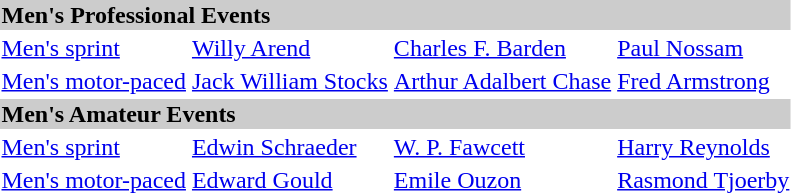<table>
<tr bgcolor="#cccccc">
<td colspan=7><strong>Men's Professional Events</strong></td>
</tr>
<tr>
<td><a href='#'>Men's sprint</a> <br></td>
<td><a href='#'>Willy Arend</a><br></td>
<td><a href='#'>Charles F. Barden</a><br></td>
<td><a href='#'>Paul Nossam</a><br></td>
</tr>
<tr>
<td><a href='#'>Men's motor-paced</a><br></td>
<td><a href='#'>Jack William Stocks</a><br></td>
<td><a href='#'>Arthur Adalbert Chase</a><br></td>
<td><a href='#'>Fred Armstrong</a><br></td>
</tr>
<tr bgcolor="#cccccc">
<td colspan=7><strong>Men's Amateur Events</strong></td>
</tr>
<tr>
<td><a href='#'>Men's sprint</a> <br></td>
<td><a href='#'>Edwin Schraeder</a><br></td>
<td><a href='#'>W. P. Fawcett</a>  <br></td>
<td><a href='#'>Harry Reynolds</a><br></td>
</tr>
<tr>
<td><a href='#'>Men's motor-paced</a><br></td>
<td><a href='#'>Edward Gould</a><br></td>
<td><a href='#'>Emile Ouzon</a><br></td>
<td><a href='#'>Rasmond Tjoerby</a><br></td>
</tr>
</table>
